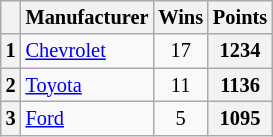<table class="wikitable" style="font-size:85%; text-align:center;">
<tr>
<th></th>
<th>Manufacturer</th>
<th>Wins</th>
<th>Points</th>
</tr>
<tr>
<th>1</th>
<td align=left><a href='#'>Chevrolet</a></td>
<td>17</td>
<th>1234</th>
</tr>
<tr>
<th>2</th>
<td align=left><a href='#'>Toyota</a></td>
<td>11</td>
<th>1136</th>
</tr>
<tr>
<th>3</th>
<td align=left><a href='#'>Ford</a></td>
<td>5</td>
<th>1095</th>
</tr>
</table>
